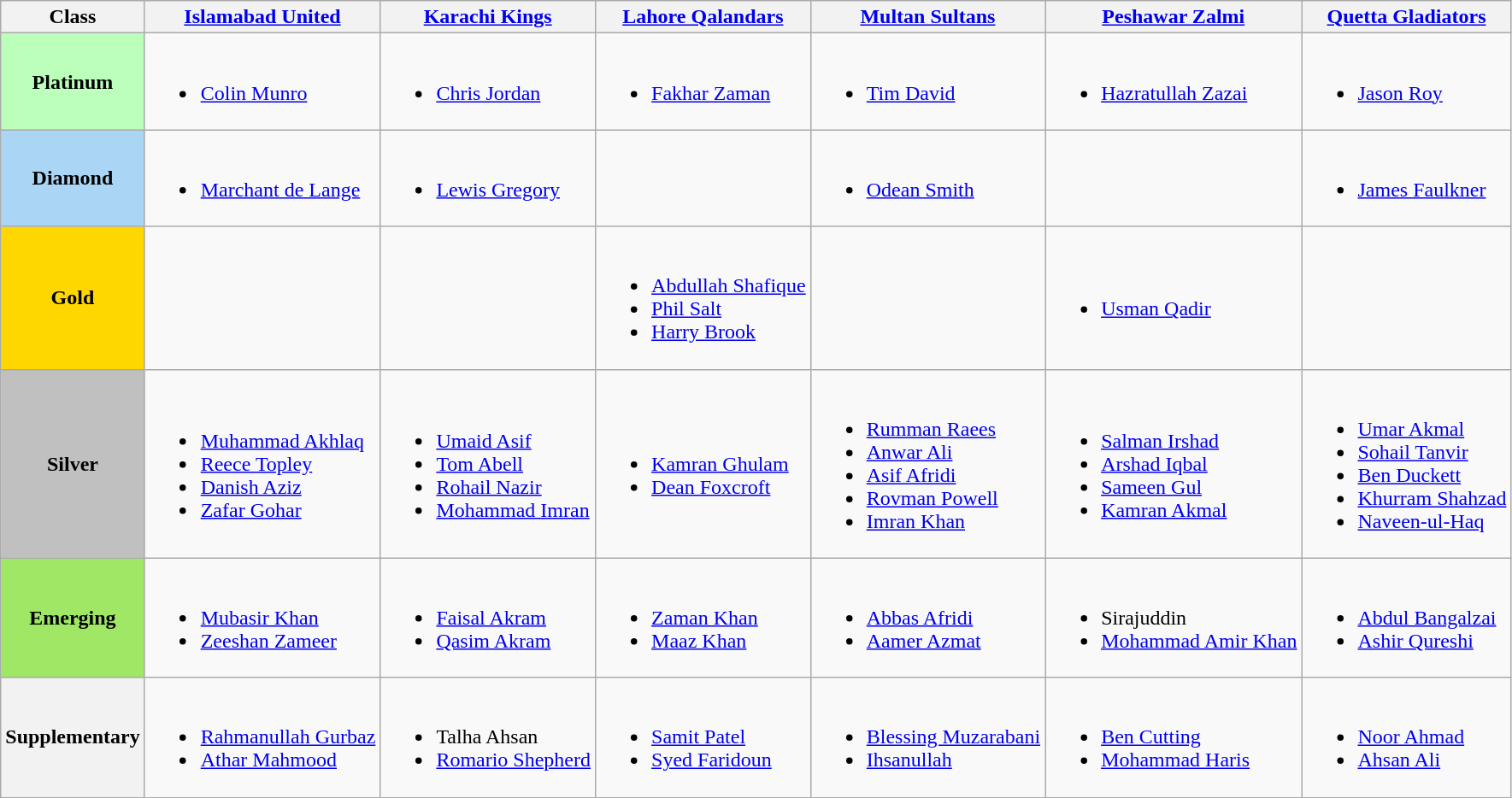<table class="wikitable">
<tr>
<th>Class</th>
<th><a href='#'>Islamabad United</a></th>
<th><a href='#'>Karachi Kings</a></th>
<th><a href='#'>Lahore Qalandars</a></th>
<th><a href='#'>Multan Sultans</a></th>
<th><a href='#'>Peshawar Zalmi</a></th>
<th><a href='#'>Quetta Gladiators</a></th>
</tr>
<tr>
<th style="background:#bfb">Platinum</th>
<td><br><ul><li><a href='#'>Colin Munro</a></li></ul></td>
<td><br><ul><li><a href='#'>Chris Jordan</a></li></ul></td>
<td><br><ul><li><a href='#'>Fakhar Zaman</a></li></ul></td>
<td><br><ul><li><a href='#'>Tim David</a></li></ul></td>
<td><br><ul><li><a href='#'>Hazratullah Zazai</a></li></ul></td>
<td><br><ul><li><a href='#'>Jason Roy</a></li></ul></td>
</tr>
<tr>
<th style="background:#abd5f5">Diamond</th>
<td><br><ul><li><a href='#'>Marchant de Lange</a></li></ul></td>
<td><br><ul><li><a href='#'>Lewis Gregory</a></li></ul></td>
<td></td>
<td><br><ul><li><a href='#'>Odean Smith</a></li></ul></td>
<td></td>
<td><br><ul><li><a href='#'>James Faulkner</a></li></ul></td>
</tr>
<tr>
<th style="background:gold">Gold</th>
<td></td>
<td></td>
<td><br><ul><li><a href='#'>Abdullah Shafique</a></li><li><a href='#'>Phil Salt</a></li><li><a href='#'>Harry Brook</a></li></ul></td>
<td></td>
<td><br><ul><li><a href='#'>Usman Qadir</a></li></ul></td>
<td></td>
</tr>
<tr>
<th style="background:silver">Silver</th>
<td><br><ul><li><a href='#'>Muhammad Akhlaq</a></li><li><a href='#'>Reece Topley</a></li><li><a href='#'>Danish Aziz</a></li><li><a href='#'>Zafar Gohar</a></li></ul></td>
<td><br><ul><li><a href='#'>Umaid Asif</a></li><li><a href='#'>Tom Abell</a></li><li><a href='#'>Rohail Nazir</a></li><li><a href='#'>Mohammad Imran</a></li></ul></td>
<td><br><ul><li><a href='#'>Kamran Ghulam</a></li><li><a href='#'>Dean Foxcroft</a></li></ul></td>
<td><br><ul><li><a href='#'>Rumman Raees</a></li><li><a href='#'>Anwar Ali</a></li><li><a href='#'>Asif Afridi</a></li><li><a href='#'>Rovman Powell</a></li><li><a href='#'>Imran Khan</a></li></ul></td>
<td><br><ul><li><a href='#'>Salman Irshad</a></li><li><a href='#'>Arshad Iqbal</a></li><li><a href='#'>Sameen Gul</a></li><li><a href='#'>Kamran Akmal</a></li></ul></td>
<td><br><ul><li><a href='#'>Umar Akmal</a></li><li><a href='#'>Sohail Tanvir</a></li><li><a href='#'>Ben Duckett</a></li><li><a href='#'>Khurram Shahzad</a></li><li><a href='#'>Naveen-ul-Haq</a></li></ul></td>
</tr>
<tr>
<th style="background:#9FE764">Emerging</th>
<td><br><ul><li><a href='#'>Mubasir Khan</a></li><li><a href='#'>Zeeshan Zameer</a></li></ul></td>
<td><br><ul><li><a href='#'>Faisal Akram</a></li><li><a href='#'>Qasim Akram</a></li></ul></td>
<td><br><ul><li><a href='#'>Zaman Khan</a></li><li><a href='#'>Maaz Khan</a></li></ul></td>
<td><br><ul><li><a href='#'>Abbas Afridi</a></li><li><a href='#'>Aamer Azmat</a></li></ul></td>
<td><br><ul><li>Sirajuddin</li><li><a href='#'>Mohammad Amir Khan</a></li></ul></td>
<td><br><ul><li><a href='#'>Abdul Bangalzai</a></li><li><a href='#'>Ashir Qureshi</a></li></ul></td>
</tr>
<tr>
<th>Supplementary</th>
<td><br><ul><li><a href='#'>Rahmanullah Gurbaz</a></li><li><a href='#'>Athar Mahmood</a></li></ul></td>
<td><br><ul><li>Talha Ahsan</li><li><a href='#'>Romario Shepherd</a></li></ul></td>
<td><br><ul><li><a href='#'>Samit Patel</a></li><li><a href='#'>Syed Faridoun</a></li></ul></td>
<td><br><ul><li><a href='#'>Blessing Muzarabani</a></li><li><a href='#'>Ihsanullah</a></li></ul></td>
<td><br><ul><li><a href='#'>Ben Cutting</a></li><li><a href='#'>Mohammad Haris</a></li></ul></td>
<td><br><ul><li><a href='#'>Noor Ahmad</a></li><li><a href='#'>Ahsan Ali</a></li></ul></td>
</tr>
</table>
